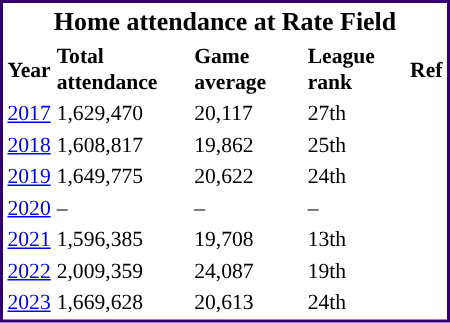<table cellpadding="1" style="width:300px; font-size:90%; border:2px solid #33006F;">
<tr style="text-align:center; font-size:larger;">
<td colspan=5><strong>Home attendance at Rate Field</strong></td>
</tr>
<tr style=>
<td><strong>Year</strong></td>
<td><strong>Total attendance</strong></td>
<td><strong>Game average</strong></td>
<td><strong>League rank</strong></td>
<td><strong>Ref</strong></td>
</tr>
<tr>
<td><a href='#'>2017</a></td>
<td>1,629,470</td>
<td>20,117</td>
<td>27th</td>
<td></td>
</tr>
<tr>
<td><a href='#'>2018</a></td>
<td>1,608,817</td>
<td>19,862</td>
<td>25th</td>
<td></td>
</tr>
<tr>
<td><a href='#'>2019</a></td>
<td>1,649,775</td>
<td>20,622</td>
<td>24th</td>
<td></td>
</tr>
<tr>
<td><a href='#'>2020</a></td>
<td>–</td>
<td>–</td>
<td>–</td>
<td></td>
</tr>
<tr>
<td><a href='#'>2021</a></td>
<td>1,596,385</td>
<td>19,708</td>
<td>13th</td>
<td></td>
</tr>
<tr>
<td><a href='#'>2022</a></td>
<td>2,009,359</td>
<td>24,087</td>
<td>19th</td>
<td></td>
</tr>
<tr>
<td><a href='#'>2023</a></td>
<td>1,669,628</td>
<td>20,613</td>
<td>24th</td>
<td></td>
</tr>
</table>
